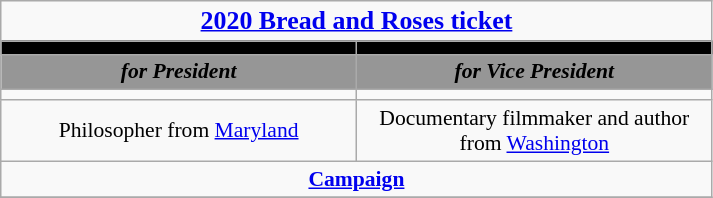<table class="wikitable" style="font-size:90%; text-align:center;">
<tr>
<td colspan=2><big><strong><a href='#'>2020 Bread and Roses ticket</a></strong></big></td>
</tr>
<tr>
<th style="font-size:135%; background:#000000"></th>
<th style="font-size:135%; background:#000000"></th>
</tr>
<tr style="color:#000000; font-size:100%; background:#969696">
<td><strong><em>for President</em></strong></td>
<td><strong><em>for Vice President</em></strong></td>
</tr>
<tr>
<td></td>
<td></td>
</tr>
<tr>
<td style=width:16em>Philosopher from <a href='#'>Maryland</a></td>
<td style=width:16em>Documentary filmmaker and author from <a href='#'>Washington</a></td>
</tr>
<tr>
<td colspan=2><a href='#'><strong>Campaign</strong></a></td>
</tr>
<tr>
</tr>
</table>
